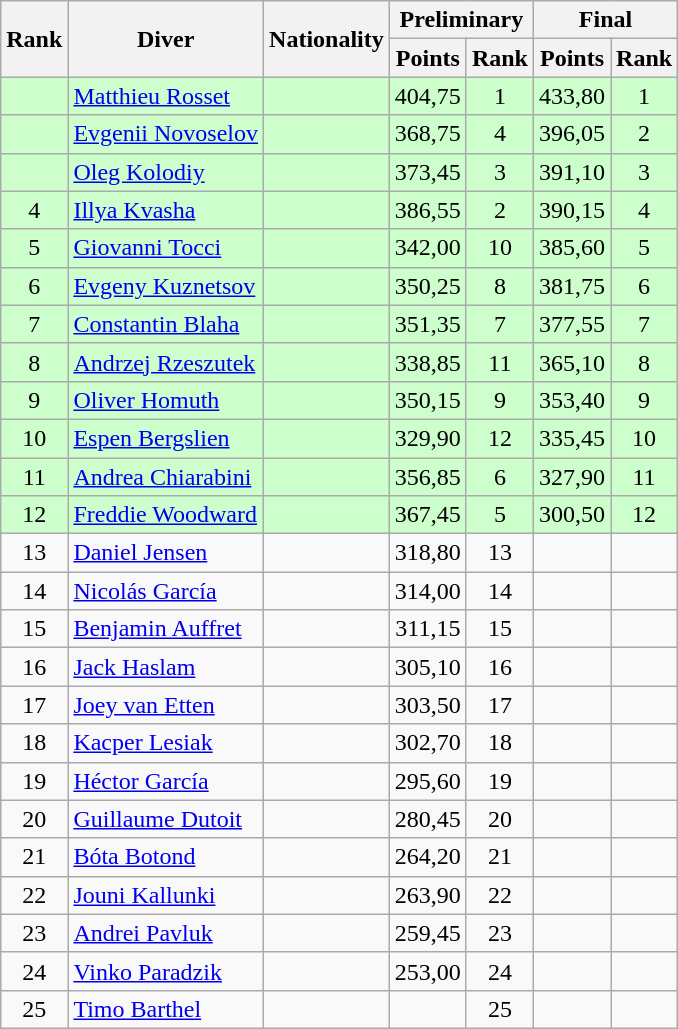<table class="wikitable" style="text-align:center">
<tr>
<th rowspan="2">Rank</th>
<th rowspan="2">Diver</th>
<th rowspan="2">Nationality</th>
<th colspan="2">Preliminary</th>
<th colspan="2">Final</th>
</tr>
<tr>
<th>Points</th>
<th>Rank</th>
<th>Points</th>
<th>Rank</th>
</tr>
<tr bgcolor=ccffcc>
<td></td>
<td align=left><a href='#'>Matthieu Rosset</a></td>
<td align=left></td>
<td>404,75</td>
<td>1</td>
<td>433,80</td>
<td>1</td>
</tr>
<tr bgcolor=ccffcc>
<td></td>
<td align=left><a href='#'>Evgenii Novoselov</a></td>
<td align=left></td>
<td>368,75</td>
<td>4</td>
<td>396,05</td>
<td>2</td>
</tr>
<tr bgcolor=ccffcc>
<td></td>
<td align=left><a href='#'>Oleg Kolodiy</a></td>
<td align=left></td>
<td>373,45</td>
<td>3</td>
<td>391,10</td>
<td>3</td>
</tr>
<tr bgcolor=ccffcc>
<td>4</td>
<td align=left><a href='#'>Illya Kvasha</a></td>
<td align=left></td>
<td>386,55</td>
<td>2</td>
<td>390,15</td>
<td>4</td>
</tr>
<tr bgcolor=ccffcc>
<td>5</td>
<td align=left><a href='#'>Giovanni Tocci</a></td>
<td align=left></td>
<td>342,00</td>
<td>10</td>
<td>385,60</td>
<td>5</td>
</tr>
<tr bgcolor=ccffcc>
<td>6</td>
<td align=left><a href='#'>Evgeny Kuznetsov</a></td>
<td align=left></td>
<td>350,25</td>
<td>8</td>
<td>381,75</td>
<td>6</td>
</tr>
<tr bgcolor=ccffcc>
<td>7</td>
<td align=left><a href='#'>Constantin Blaha</a></td>
<td align=left></td>
<td>351,35</td>
<td>7</td>
<td>377,55</td>
<td>7</td>
</tr>
<tr bgcolor=ccffcc>
<td>8</td>
<td align=left><a href='#'>Andrzej Rzeszutek</a></td>
<td align=left></td>
<td>338,85</td>
<td>11</td>
<td>365,10</td>
<td>8</td>
</tr>
<tr bgcolor=ccffcc>
<td>9</td>
<td align=left><a href='#'>Oliver Homuth</a></td>
<td align=left></td>
<td>350,15</td>
<td>9</td>
<td>353,40</td>
<td>9</td>
</tr>
<tr bgcolor=ccffcc>
<td>10</td>
<td align=left><a href='#'>Espen Bergslien</a></td>
<td align=left></td>
<td>329,90</td>
<td>12</td>
<td>335,45</td>
<td>10</td>
</tr>
<tr bgcolor=ccffcc>
<td>11</td>
<td align=left><a href='#'>Andrea Chiarabini</a></td>
<td align=left></td>
<td>356,85</td>
<td>6</td>
<td>327,90</td>
<td>11</td>
</tr>
<tr bgcolor=ccffcc>
<td>12</td>
<td align=left><a href='#'>Freddie Woodward</a></td>
<td align=left></td>
<td>367,45</td>
<td>5</td>
<td>300,50</td>
<td>12</td>
</tr>
<tr>
<td>13</td>
<td align=left><a href='#'>Daniel Jensen</a></td>
<td align=left></td>
<td>318,80</td>
<td>13</td>
<td></td>
<td></td>
</tr>
<tr>
<td>14</td>
<td align=left><a href='#'>Nicolás García</a></td>
<td align=left></td>
<td>314,00</td>
<td>14</td>
<td></td>
<td></td>
</tr>
<tr>
<td>15</td>
<td align=left><a href='#'>Benjamin Auffret</a></td>
<td align=left></td>
<td>311,15</td>
<td>15</td>
<td></td>
<td></td>
</tr>
<tr>
<td>16</td>
<td align=left><a href='#'>Jack Haslam</a></td>
<td align=left></td>
<td>305,10</td>
<td>16</td>
<td></td>
<td></td>
</tr>
<tr>
<td>17</td>
<td align=left><a href='#'>Joey van Etten</a></td>
<td align=left></td>
<td>303,50</td>
<td>17</td>
<td></td>
<td></td>
</tr>
<tr>
<td>18</td>
<td align=left><a href='#'>Kacper Lesiak</a></td>
<td align=left></td>
<td>302,70</td>
<td>18</td>
<td></td>
<td></td>
</tr>
<tr>
<td>19</td>
<td align=left><a href='#'>Héctor García</a></td>
<td align=left></td>
<td>295,60</td>
<td>19</td>
<td></td>
<td></td>
</tr>
<tr>
<td>20</td>
<td align=left><a href='#'>Guillaume Dutoit</a></td>
<td align=left></td>
<td>280,45</td>
<td>20</td>
<td></td>
<td></td>
</tr>
<tr>
<td>21</td>
<td align=left><a href='#'>Bóta Botond</a></td>
<td align=left></td>
<td>264,20</td>
<td>21</td>
<td></td>
<td></td>
</tr>
<tr>
<td>22</td>
<td align=left><a href='#'>Jouni Kallunki</a></td>
<td align=left></td>
<td>263,90</td>
<td>22</td>
<td></td>
<td></td>
</tr>
<tr>
<td>23</td>
<td align=left><a href='#'>Andrei Pavluk</a></td>
<td align=left></td>
<td>259,45</td>
<td>23</td>
<td></td>
<td></td>
</tr>
<tr>
<td>24</td>
<td align=left><a href='#'>Vinko Paradzik</a></td>
<td align=left></td>
<td>253,00</td>
<td>24</td>
<td></td>
<td></td>
</tr>
<tr>
<td>25</td>
<td align=left><a href='#'>Timo Barthel</a></td>
<td align=left></td>
<td><strong></strong></td>
<td>25</td>
<td></td>
<td></td>
</tr>
</table>
